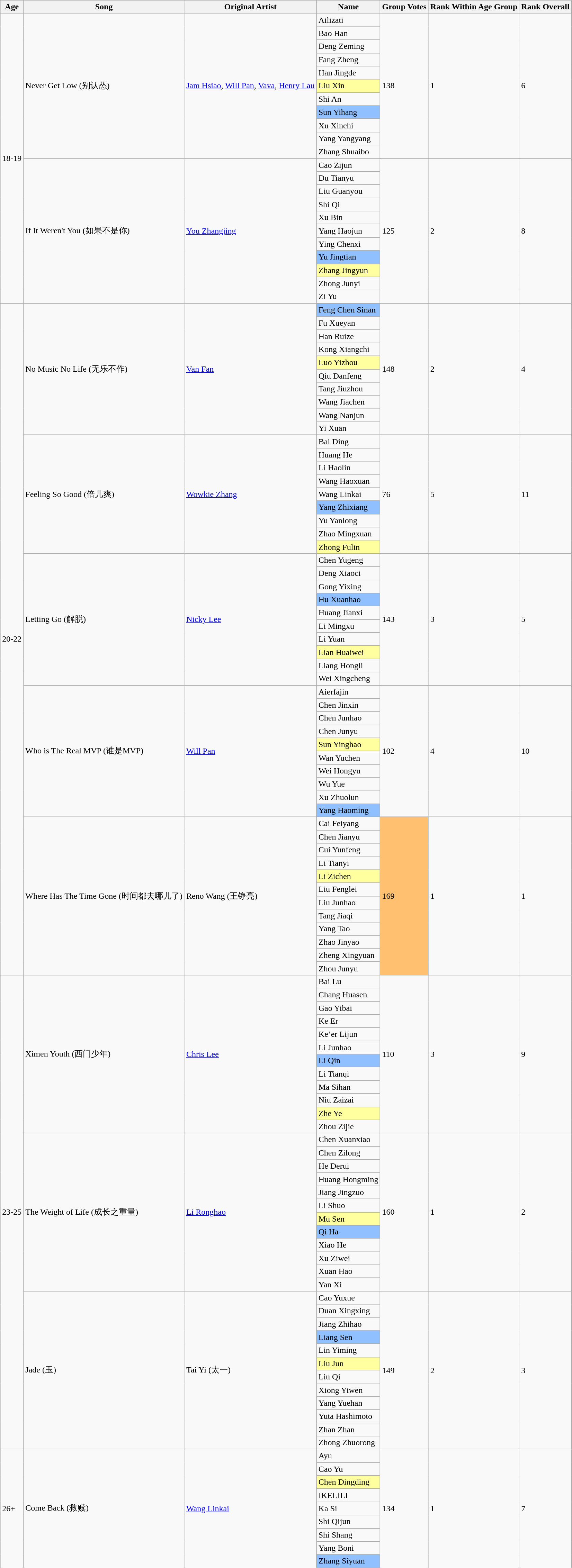<table class="wikitable sortable mw-collapsible">
<tr>
<th>Age</th>
<th>Song</th>
<th>Original Artist</th>
<th>Name</th>
<th>Group Votes</th>
<th>Rank Within Age Group</th>
<th>Rank Overall</th>
</tr>
<tr>
<td rowspan="22">18-19</td>
<td rowspan="11">Never Get Low (别认怂)</td>
<td rowspan="11"><a href='#'>Jam Hsiao</a>, <a href='#'>Will Pan</a>, <a href='#'>Vava</a>, <a href='#'>Henry Lau</a></td>
<td>Ailizati</td>
<td rowspan="11">138</td>
<td rowspan="11">1</td>
<td rowspan="11">6</td>
</tr>
<tr>
<td>Bao Han</td>
</tr>
<tr>
<td>Deng Zeming</td>
</tr>
<tr>
<td>Fang Zheng</td>
</tr>
<tr>
<td>Han Jingde</td>
</tr>
<tr>
<td style="background:#FFFF9F">Liu Xin</td>
</tr>
<tr>
<td>Shi An</td>
</tr>
<tr>
<td style="background:#90C0FF">Sun Yihang</td>
</tr>
<tr>
<td>Xu Xinchi</td>
</tr>
<tr>
<td>Yang Yangyang</td>
</tr>
<tr>
<td>Zhang Shuaibo</td>
</tr>
<tr>
<td rowspan="11">If It Weren't You (如果不是你)</td>
<td rowspan="11"><a href='#'>You Zhangjing</a></td>
<td>Cao Zijun</td>
<td rowspan="11">125</td>
<td rowspan="11">2</td>
<td rowspan="11">8</td>
</tr>
<tr>
<td>Du Tianyu</td>
</tr>
<tr>
<td>Liu Guanyou</td>
</tr>
<tr>
<td>Shi Qi</td>
</tr>
<tr>
<td>Xu Bin</td>
</tr>
<tr>
<td>Yang Haojun</td>
</tr>
<tr>
<td>Ying Chenxi</td>
</tr>
<tr>
<td style="background:#90C0FF">Yu Jingtian</td>
</tr>
<tr>
<td style="background:#FFFF9F">Zhang Jingyun</td>
</tr>
<tr>
<td>Zhong Junyi</td>
</tr>
<tr>
<td>Zi Yu</td>
</tr>
<tr>
<td rowspan="51">20-22</td>
<td rowspan="10">No Music No Life (无乐不作)</td>
<td rowspan="10"><a href='#'>Van Fan</a></td>
<td style="background:#90C0FF">Feng Chen Sinan</td>
<td rowspan="10">148</td>
<td rowspan="10">2</td>
<td rowspan="10">4</td>
</tr>
<tr>
<td>Fu Xueyan</td>
</tr>
<tr>
<td>Han Ruize</td>
</tr>
<tr>
<td>Kong Xiangchi</td>
</tr>
<tr>
<td style="background:#FFFF9F">Luo Yizhou</td>
</tr>
<tr>
<td>Qiu Danfeng</td>
</tr>
<tr>
<td>Tang Jiuzhou</td>
</tr>
<tr>
<td>Wang Jiachen</td>
</tr>
<tr>
<td>Wang Nanjun</td>
</tr>
<tr>
<td>Yi Xuan</td>
</tr>
<tr>
<td rowspan="9">Feeling So Good (倍儿爽)</td>
<td rowspan="9"><a href='#'>Wowkie Zhang</a></td>
<td>Bai Ding</td>
<td rowspan="9">76</td>
<td rowspan="9">5</td>
<td rowspan="9">11</td>
</tr>
<tr>
<td>Huang He</td>
</tr>
<tr>
<td>Li Haolin</td>
</tr>
<tr>
<td>Wang Haoxuan</td>
</tr>
<tr>
<td>Wang Linkai</td>
</tr>
<tr>
<td style="background:#90C0FF">Yang Zhixiang</td>
</tr>
<tr>
<td>Yu Yanlong</td>
</tr>
<tr>
<td>Zhao Mingxuan</td>
</tr>
<tr>
<td style="background:#FFFF9F">Zhong Fulin</td>
</tr>
<tr>
<td rowspan="10">Letting Go (解脱)</td>
<td rowspan="10"><a href='#'>Nicky Lee</a></td>
<td>Chen Yugeng</td>
<td rowspan="10">143</td>
<td rowspan="10">3</td>
<td rowspan="10">5</td>
</tr>
<tr>
<td>Deng Xiaoci</td>
</tr>
<tr>
<td>Gong Yixing</td>
</tr>
<tr>
<td style="background:#90C0FF">Hu Xuanhao</td>
</tr>
<tr>
<td>Huang Jianxi</td>
</tr>
<tr>
<td>Li Mingxu</td>
</tr>
<tr>
<td>Li Yuan</td>
</tr>
<tr>
<td style="background:#FFFF9F">Lian Huaiwei</td>
</tr>
<tr>
<td>Liang Hongli</td>
</tr>
<tr>
<td>Wei Xingcheng</td>
</tr>
<tr>
<td rowspan="10">Who is The Real MVP (谁是MVP)</td>
<td rowspan="10"><a href='#'>Will Pan</a></td>
<td>Aierfajin</td>
<td rowspan="10">102</td>
<td rowspan="10">4</td>
<td rowspan="10">10</td>
</tr>
<tr>
<td>Chen Jinxin</td>
</tr>
<tr>
<td>Chen Junhao</td>
</tr>
<tr>
<td>Chen Junyu</td>
</tr>
<tr>
<td style="background:#FFFF9F">Sun Yinghao</td>
</tr>
<tr>
<td>Wan Yuchen</td>
</tr>
<tr>
<td>Wei Hongyu</td>
</tr>
<tr>
<td>Wu Yue</td>
</tr>
<tr>
<td>Xu Zhuolun</td>
</tr>
<tr>
<td style="background:#90C0FF">Yang Haoming</td>
</tr>
<tr>
<td rowspan="12">Where Has The Time Gone (时间都去哪儿了)</td>
<td rowspan="12">Reno Wang (王铮亮)</td>
<td>Cai Feiyang</td>
<td rowspan="12" style="background:#FFC06F">169</td>
<td rowspan="12">1</td>
<td rowspan="12">1</td>
</tr>
<tr>
<td>Chen Jianyu</td>
</tr>
<tr>
<td>Cui Yunfeng</td>
</tr>
<tr>
<td>Li Tianyi</td>
</tr>
<tr>
<td style="background:#FFFF9F">Li Zichen</td>
</tr>
<tr>
<td>Liu Fenglei</td>
</tr>
<tr>
<td>Liu Junhao</td>
</tr>
<tr>
<td>Tang Jiaqi</td>
</tr>
<tr>
<td>Yang Tao</td>
</tr>
<tr>
<td>Zhao Jinyao</td>
</tr>
<tr>
<td>Zheng Xingyuan</td>
</tr>
<tr>
<td>Zhou Junyu</td>
</tr>
<tr>
<td rowspan="36">23-25</td>
<td rowspan="12">Ximen Youth (西门少年)</td>
<td rowspan="12"><a href='#'>Chris Lee</a></td>
<td>Bai Lu</td>
<td rowspan="12">110</td>
<td rowspan="12">3</td>
<td rowspan="12">9</td>
</tr>
<tr>
<td>Chang Huasen</td>
</tr>
<tr>
<td>Gao Yibai</td>
</tr>
<tr>
<td>Ke Er</td>
</tr>
<tr>
<td>Ke’er Lijun</td>
</tr>
<tr>
<td>Li Junhao</td>
</tr>
<tr>
<td style="background:#90C0FF">Li Qin</td>
</tr>
<tr>
<td>Li Tianqi</td>
</tr>
<tr>
<td>Ma Sihan</td>
</tr>
<tr>
<td>Niu Zaizai</td>
</tr>
<tr>
<td style="background:#FFFF9F">Zhe Ye</td>
</tr>
<tr>
<td>Zhou Zijie</td>
</tr>
<tr>
<td rowspan="12">The Weight of Life (成长之重量)</td>
<td rowspan="12"><a href='#'>Li Ronghao</a></td>
<td>Chen Xuanxiao</td>
<td rowspan="12">160</td>
<td rowspan="12">1</td>
<td rowspan="12">2</td>
</tr>
<tr>
<td>Chen Zilong</td>
</tr>
<tr>
<td>He Derui</td>
</tr>
<tr>
<td>Huang Hongming</td>
</tr>
<tr>
<td>Jiang Jingzuo</td>
</tr>
<tr>
<td>Li Shuo</td>
</tr>
<tr>
<td style="background:#FFFF9F">Mu Sen</td>
</tr>
<tr>
<td style="background:#90C0FF">Qi Ha</td>
</tr>
<tr>
<td>Xiao He</td>
</tr>
<tr>
<td>Xu Ziwei</td>
</tr>
<tr>
<td>Xuan Hao</td>
</tr>
<tr>
<td>Yan Xi</td>
</tr>
<tr>
<td rowspan="12">Jade (玉)</td>
<td rowspan="12">Tai Yi (太一)</td>
<td>Cao Yuxue</td>
<td rowspan="12">149</td>
<td rowspan="12">2</td>
<td rowspan="12">3</td>
</tr>
<tr>
<td>Duan Xingxing</td>
</tr>
<tr>
<td>Jiang Zhihao</td>
</tr>
<tr>
<td style="background:#90C0FF">Liang Sen</td>
</tr>
<tr>
<td>Lin Yiming</td>
</tr>
<tr>
<td style="background:#FFFF9F">Liu Jun</td>
</tr>
<tr>
<td>Liu Qi</td>
</tr>
<tr>
<td>Xiong Yiwen</td>
</tr>
<tr>
<td>Yang Yuehan</td>
</tr>
<tr>
<td>Yuta Hashimoto</td>
</tr>
<tr>
<td>Zhan Zhan</td>
</tr>
<tr>
<td>Zhong Zhuorong</td>
</tr>
<tr>
<td rowspan="9">26+</td>
<td rowspan="9">Come Back (救赎)</td>
<td rowspan="9"><a href='#'>Wang Linkai</a></td>
<td>Ayu</td>
<td rowspan="9">134</td>
<td rowspan="9">1</td>
<td rowspan="9">7</td>
</tr>
<tr>
<td>Cao Yu</td>
</tr>
<tr>
<td style="background:#FFFF9F">Chen Dingding</td>
</tr>
<tr>
<td>IKELILI</td>
</tr>
<tr>
<td>Ka Si</td>
</tr>
<tr>
<td>Shi Qijun</td>
</tr>
<tr>
<td>Shi Shang</td>
</tr>
<tr>
<td>Yang Boni</td>
</tr>
<tr>
<td style="background:#90C0FF">Zhang Siyuan</td>
</tr>
</table>
